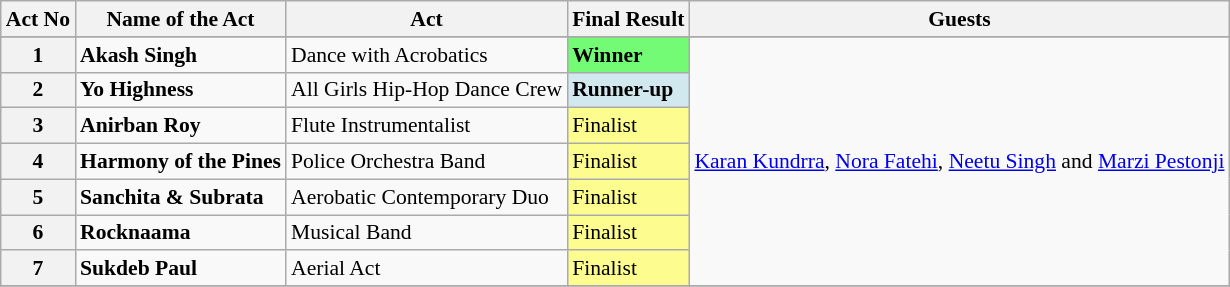<table class="wikitable sortable mw-collapsible" style="font-size: 90%;">
<tr>
<th rowspan="1">Act No</th>
<th rowspan="1">Name of the Act</th>
<th rowspan="1">Act</th>
<th rowspan="1">Final Result</th>
<th rowspan="1">Guests</th>
</tr>
<tr>
</tr>
<tr>
<th>1</th>
<td><strong>Akash Singh</strong></td>
<td>Dance with Acrobatics</td>
<td bgcolor="#73FB76"><strong>Winner</strong></td>
<td rowspan="7"><a href='#'>Karan Kundrra</a>, <a href='#'>Nora Fatehi</a>, <a href='#'>Neetu Singh</a> and <a href='#'>Marzi Pestonji</a></td>
</tr>
<tr>
<th>2</th>
<td><strong>Yo Highness</strong></td>
<td>All Girls Hip-Hop Dance Crew</td>
<td bgcolor="#D1E8EF"><strong>Runner-up</strong></td>
</tr>
<tr>
<th>3</th>
<td><strong>Anirban Roy</strong></td>
<td>Flute Instrumentalist</td>
<td bgcolor="#fdfc8f">Finalist</td>
</tr>
<tr>
<th>4</th>
<td><strong>Harmony of the Pines</strong></td>
<td>Police Orchestra Band</td>
<td bgcolor="#fdfc8f">Finalist</td>
</tr>
<tr>
<th>5</th>
<td><strong>Sanchita & Subrata</strong></td>
<td>Aerobatic Contemporary Duo</td>
<td bgcolor="#fdfc8f">Finalist</td>
</tr>
<tr>
<th>6</th>
<td><strong>Rocknaama</strong></td>
<td>Musical Band</td>
<td bgcolor="#fdfc8f">Finalist</td>
</tr>
<tr>
<th>7</th>
<td><strong>Sukdeb Paul</strong></td>
<td>Aerial Act</td>
<td style="background:#fdfc8f">Finalist</td>
</tr>
<tr>
</tr>
</table>
